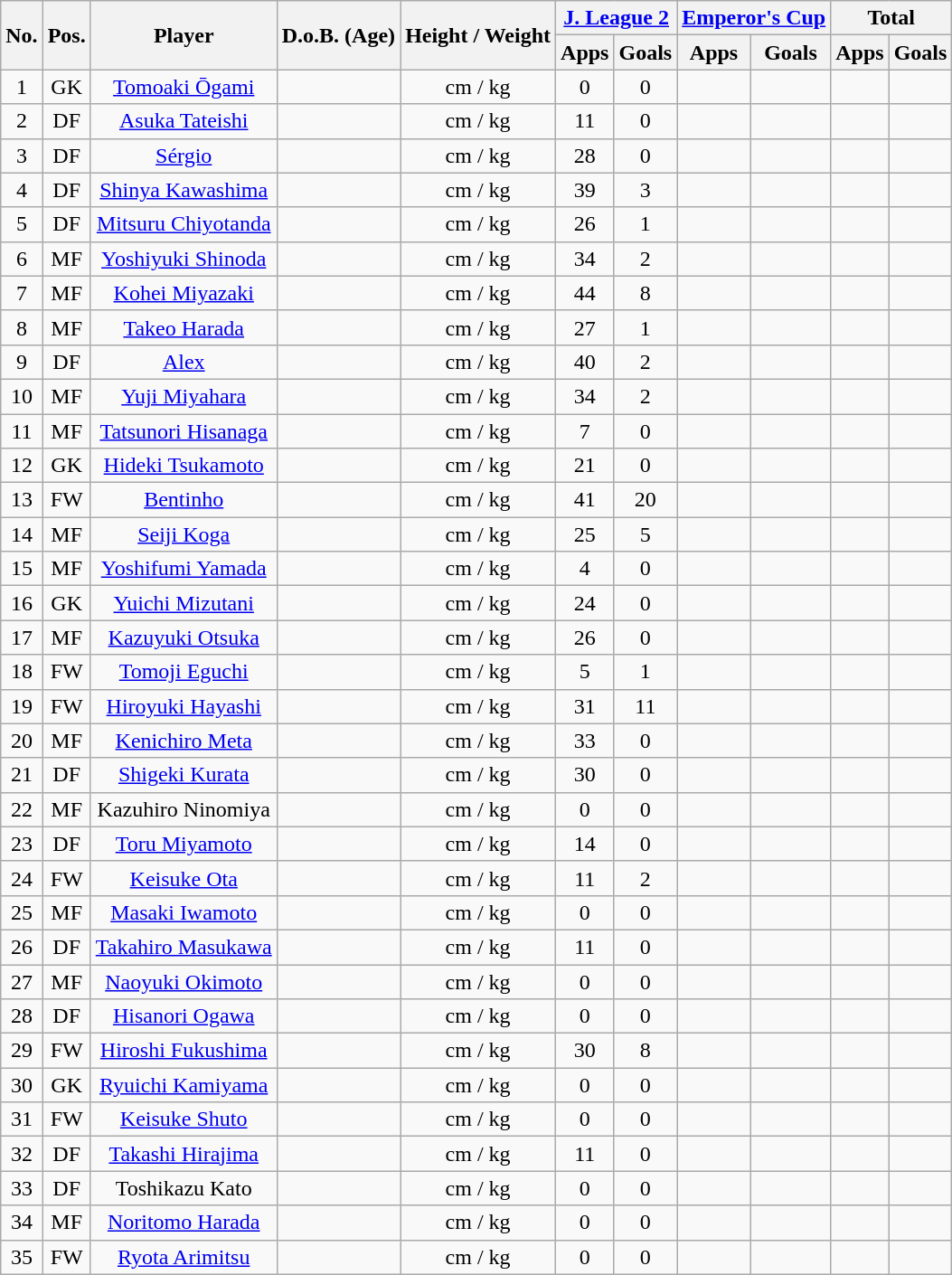<table class="wikitable" style="text-align:center;">
<tr>
<th rowspan="2">No.</th>
<th rowspan="2">Pos.</th>
<th rowspan="2">Player</th>
<th rowspan="2">D.o.B. (Age)</th>
<th rowspan="2">Height / Weight</th>
<th colspan="2"><a href='#'>J. League 2</a></th>
<th colspan="2"><a href='#'>Emperor's Cup</a></th>
<th colspan="2">Total</th>
</tr>
<tr>
<th>Apps</th>
<th>Goals</th>
<th>Apps</th>
<th>Goals</th>
<th>Apps</th>
<th>Goals</th>
</tr>
<tr>
<td>1</td>
<td>GK</td>
<td><a href='#'>Tomoaki Ōgami</a></td>
<td></td>
<td>cm / kg</td>
<td>0</td>
<td>0</td>
<td></td>
<td></td>
<td></td>
<td></td>
</tr>
<tr>
<td>2</td>
<td>DF</td>
<td><a href='#'>Asuka Tateishi</a></td>
<td></td>
<td>cm / kg</td>
<td>11</td>
<td>0</td>
<td></td>
<td></td>
<td></td>
<td></td>
</tr>
<tr>
<td>3</td>
<td>DF</td>
<td><a href='#'>Sérgio</a></td>
<td></td>
<td>cm / kg</td>
<td>28</td>
<td>0</td>
<td></td>
<td></td>
<td></td>
<td></td>
</tr>
<tr>
<td>4</td>
<td>DF</td>
<td><a href='#'>Shinya Kawashima</a></td>
<td></td>
<td>cm / kg</td>
<td>39</td>
<td>3</td>
<td></td>
<td></td>
<td></td>
<td></td>
</tr>
<tr>
<td>5</td>
<td>DF</td>
<td><a href='#'>Mitsuru Chiyotanda</a></td>
<td></td>
<td>cm / kg</td>
<td>26</td>
<td>1</td>
<td></td>
<td></td>
<td></td>
<td></td>
</tr>
<tr>
<td>6</td>
<td>MF</td>
<td><a href='#'>Yoshiyuki Shinoda</a></td>
<td></td>
<td>cm / kg</td>
<td>34</td>
<td>2</td>
<td></td>
<td></td>
<td></td>
<td></td>
</tr>
<tr>
<td>7</td>
<td>MF</td>
<td><a href='#'>Kohei Miyazaki</a></td>
<td></td>
<td>cm / kg</td>
<td>44</td>
<td>8</td>
<td></td>
<td></td>
<td></td>
<td></td>
</tr>
<tr>
<td>8</td>
<td>MF</td>
<td><a href='#'>Takeo Harada</a></td>
<td></td>
<td>cm / kg</td>
<td>27</td>
<td>1</td>
<td></td>
<td></td>
<td></td>
<td></td>
</tr>
<tr>
<td>9</td>
<td>DF</td>
<td><a href='#'>Alex</a></td>
<td></td>
<td>cm / kg</td>
<td>40</td>
<td>2</td>
<td></td>
<td></td>
<td></td>
<td></td>
</tr>
<tr>
<td>10</td>
<td>MF</td>
<td><a href='#'>Yuji Miyahara</a></td>
<td></td>
<td>cm / kg</td>
<td>34</td>
<td>2</td>
<td></td>
<td></td>
<td></td>
<td></td>
</tr>
<tr>
<td>11</td>
<td>MF</td>
<td><a href='#'>Tatsunori Hisanaga</a></td>
<td></td>
<td>cm / kg</td>
<td>7</td>
<td>0</td>
<td></td>
<td></td>
<td></td>
<td></td>
</tr>
<tr>
<td>12</td>
<td>GK</td>
<td><a href='#'>Hideki Tsukamoto</a></td>
<td></td>
<td>cm / kg</td>
<td>21</td>
<td>0</td>
<td></td>
<td></td>
<td></td>
<td></td>
</tr>
<tr>
<td>13</td>
<td>FW</td>
<td><a href='#'>Bentinho</a></td>
<td></td>
<td>cm / kg</td>
<td>41</td>
<td>20</td>
<td></td>
<td></td>
<td></td>
<td></td>
</tr>
<tr>
<td>14</td>
<td>MF</td>
<td><a href='#'>Seiji Koga</a></td>
<td></td>
<td>cm / kg</td>
<td>25</td>
<td>5</td>
<td></td>
<td></td>
<td></td>
<td></td>
</tr>
<tr>
<td>15</td>
<td>MF</td>
<td><a href='#'>Yoshifumi Yamada</a></td>
<td></td>
<td>cm / kg</td>
<td>4</td>
<td>0</td>
<td></td>
<td></td>
<td></td>
<td></td>
</tr>
<tr>
<td>16</td>
<td>GK</td>
<td><a href='#'>Yuichi Mizutani</a></td>
<td></td>
<td>cm / kg</td>
<td>24</td>
<td>0</td>
<td></td>
<td></td>
<td></td>
<td></td>
</tr>
<tr>
<td>17</td>
<td>MF</td>
<td><a href='#'>Kazuyuki Otsuka</a></td>
<td></td>
<td>cm / kg</td>
<td>26</td>
<td>0</td>
<td></td>
<td></td>
<td></td>
<td></td>
</tr>
<tr>
<td>18</td>
<td>FW</td>
<td><a href='#'>Tomoji Eguchi</a></td>
<td></td>
<td>cm / kg</td>
<td>5</td>
<td>1</td>
<td></td>
<td></td>
<td></td>
<td></td>
</tr>
<tr>
<td>19</td>
<td>FW</td>
<td><a href='#'>Hiroyuki Hayashi</a></td>
<td></td>
<td>cm / kg</td>
<td>31</td>
<td>11</td>
<td></td>
<td></td>
<td></td>
<td></td>
</tr>
<tr>
<td>20</td>
<td>MF</td>
<td><a href='#'>Kenichiro Meta</a></td>
<td></td>
<td>cm / kg</td>
<td>33</td>
<td>0</td>
<td></td>
<td></td>
<td></td>
<td></td>
</tr>
<tr>
<td>21</td>
<td>DF</td>
<td><a href='#'>Shigeki Kurata</a></td>
<td></td>
<td>cm / kg</td>
<td>30</td>
<td>0</td>
<td></td>
<td></td>
<td></td>
<td></td>
</tr>
<tr>
<td>22</td>
<td>MF</td>
<td>Kazuhiro Ninomiya</td>
<td></td>
<td>cm / kg</td>
<td>0</td>
<td>0</td>
<td></td>
<td></td>
<td></td>
<td></td>
</tr>
<tr>
<td>23</td>
<td>DF</td>
<td><a href='#'>Toru Miyamoto</a></td>
<td></td>
<td>cm / kg</td>
<td>14</td>
<td>0</td>
<td></td>
<td></td>
<td></td>
<td></td>
</tr>
<tr>
<td>24</td>
<td>FW</td>
<td><a href='#'>Keisuke Ota</a></td>
<td></td>
<td>cm / kg</td>
<td>11</td>
<td>2</td>
<td></td>
<td></td>
<td></td>
<td></td>
</tr>
<tr>
<td>25</td>
<td>MF</td>
<td><a href='#'>Masaki Iwamoto</a></td>
<td></td>
<td>cm / kg</td>
<td>0</td>
<td>0</td>
<td></td>
<td></td>
<td></td>
<td></td>
</tr>
<tr>
<td>26</td>
<td>DF</td>
<td><a href='#'>Takahiro Masukawa</a></td>
<td></td>
<td>cm / kg</td>
<td>11</td>
<td>0</td>
<td></td>
<td></td>
<td></td>
<td></td>
</tr>
<tr>
<td>27</td>
<td>MF</td>
<td><a href='#'>Naoyuki Okimoto</a></td>
<td></td>
<td>cm / kg</td>
<td>0</td>
<td>0</td>
<td></td>
<td></td>
<td></td>
<td></td>
</tr>
<tr>
<td>28</td>
<td>DF</td>
<td><a href='#'>Hisanori Ogawa</a></td>
<td></td>
<td>cm / kg</td>
<td>0</td>
<td>0</td>
<td></td>
<td></td>
<td></td>
<td></td>
</tr>
<tr>
<td>29</td>
<td>FW</td>
<td><a href='#'>Hiroshi Fukushima</a></td>
<td></td>
<td>cm / kg</td>
<td>30</td>
<td>8</td>
<td></td>
<td></td>
<td></td>
<td></td>
</tr>
<tr>
<td>30</td>
<td>GK</td>
<td><a href='#'>Ryuichi Kamiyama</a></td>
<td></td>
<td>cm / kg</td>
<td>0</td>
<td>0</td>
<td></td>
<td></td>
<td></td>
<td></td>
</tr>
<tr>
<td>31</td>
<td>FW</td>
<td><a href='#'>Keisuke Shuto</a></td>
<td></td>
<td>cm / kg</td>
<td>0</td>
<td>0</td>
<td></td>
<td></td>
<td></td>
<td></td>
</tr>
<tr>
<td>32</td>
<td>DF</td>
<td><a href='#'>Takashi Hirajima</a></td>
<td></td>
<td>cm / kg</td>
<td>11</td>
<td>0</td>
<td></td>
<td></td>
<td></td>
<td></td>
</tr>
<tr>
<td>33</td>
<td>DF</td>
<td>Toshikazu Kato</td>
<td></td>
<td>cm / kg</td>
<td>0</td>
<td>0</td>
<td></td>
<td></td>
<td></td>
<td></td>
</tr>
<tr>
<td>34</td>
<td>MF</td>
<td><a href='#'>Noritomo Harada</a></td>
<td></td>
<td>cm / kg</td>
<td>0</td>
<td>0</td>
<td></td>
<td></td>
<td></td>
<td></td>
</tr>
<tr>
<td>35</td>
<td>FW</td>
<td><a href='#'>Ryota Arimitsu</a></td>
<td></td>
<td>cm / kg</td>
<td>0</td>
<td>0</td>
<td></td>
<td></td>
<td></td>
<td></td>
</tr>
</table>
